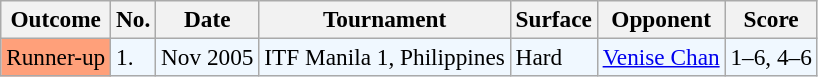<table class="sortable wikitable" style=font-size:97%>
<tr>
<th>Outcome</th>
<th>No.</th>
<th>Date</th>
<th>Tournament</th>
<th>Surface</th>
<th>Opponent</th>
<th>Score</th>
</tr>
<tr style="background:#f0f8ff;">
<td bgcolor=FFA07A>Runner-up</td>
<td>1.</td>
<td>Nov 2005</td>
<td>ITF Manila 1, Philippines</td>
<td>Hard</td>
<td> <a href='#'>Venise Chan</a></td>
<td>1–6, 4–6</td>
</tr>
</table>
